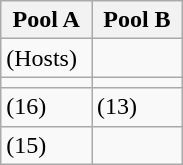<table class="wikitable">
<tr>
<th width=45%>Pool A</th>
<th width=45%>Pool B</th>
</tr>
<tr>
<td> (Hosts)</td>
<td></td>
</tr>
<tr>
<td></td>
<td></td>
</tr>
<tr>
<td> (16)</td>
<td> (13)</td>
</tr>
<tr>
<td> (15)</td>
<td></td>
</tr>
</table>
